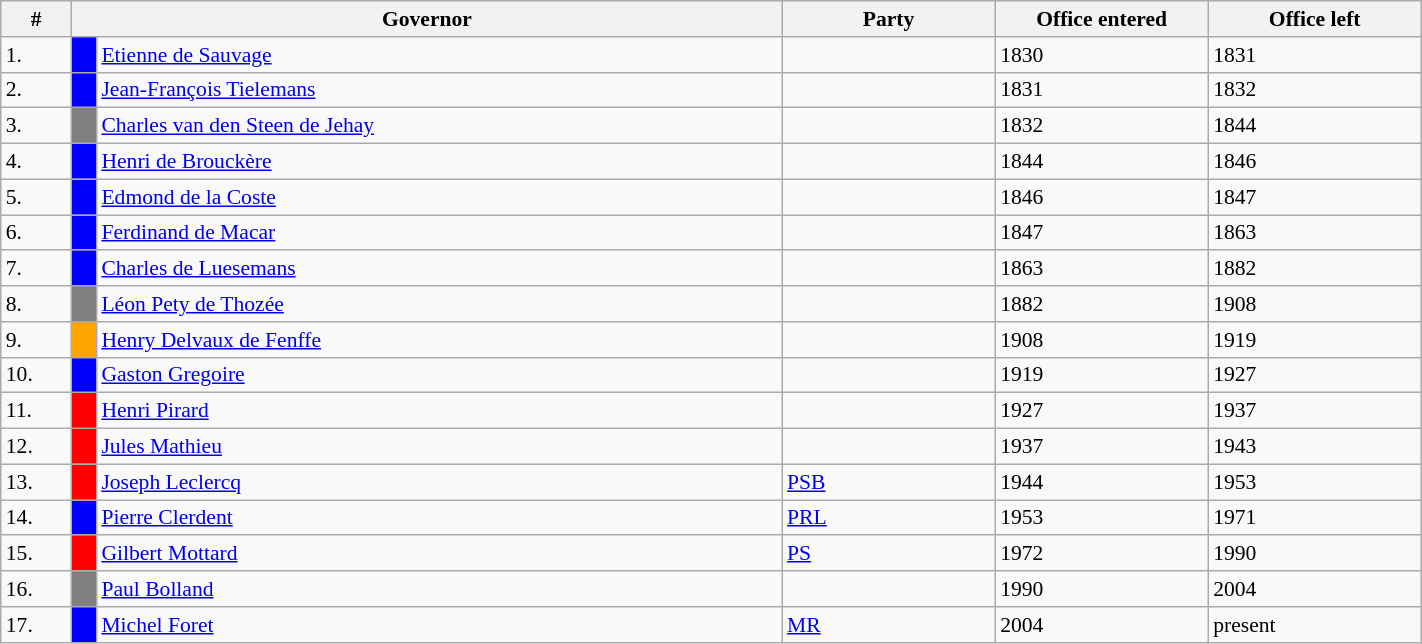<table class="wikitable" style="text-align:left; font-size:90%; width:75%">
<tr>
<th>#</th>
<th colspan=2 width=50%>Governor</th>
<th width=15%>Party</th>
<th width=15%>Office entered</th>
<th width=15%>Office left</th>
</tr>
<tr>
<td>1.</td>
<td bgcolor="blue"></td>
<td><a href='#'>Etienne de Sauvage</a></td>
<td></td>
<td>1830</td>
<td>1831</td>
</tr>
<tr>
<td>2.</td>
<td bgcolor="blue"></td>
<td><a href='#'>Jean-François Tielemans</a></td>
<td></td>
<td>1831</td>
<td>1832</td>
</tr>
<tr>
<td>3.</td>
<td bgcolor="grey"></td>
<td><a href='#'>Charles van den Steen de Jehay</a></td>
<td></td>
<td>1832</td>
<td>1844</td>
</tr>
<tr>
<td>4.</td>
<td bgcolor="blue"></td>
<td><a href='#'>Henri de Brouckère</a></td>
<td></td>
<td>1844</td>
<td>1846</td>
</tr>
<tr>
<td>5.</td>
<td bgcolor="blue"></td>
<td><a href='#'>Edmond de la Coste</a></td>
<td></td>
<td>1846</td>
<td>1847</td>
</tr>
<tr>
<td>6.</td>
<td bgcolor="blue"></td>
<td><a href='#'>Ferdinand de Macar</a></td>
<td></td>
<td>1847</td>
<td>1863</td>
</tr>
<tr>
<td>7.</td>
<td bgcolor="blue"></td>
<td><a href='#'>Charles de Luesemans</a></td>
<td></td>
<td>1863</td>
<td>1882</td>
</tr>
<tr>
<td>8.</td>
<td bgcolor="grey"></td>
<td><a href='#'>Léon Pety de Thozée</a></td>
<td></td>
<td>1882</td>
<td>1908</td>
</tr>
<tr>
<td>9.</td>
<td bgcolor="orange"></td>
<td><a href='#'>Henry Delvaux de Fenffe</a></td>
<td></td>
<td>1908</td>
<td>1919</td>
</tr>
<tr>
<td>10.</td>
<td bgcolor="blue"></td>
<td><a href='#'>Gaston Gregoire</a></td>
<td></td>
<td>1919</td>
<td>1927</td>
</tr>
<tr>
<td>11.</td>
<td bgcolor="red"></td>
<td><a href='#'>Henri Pirard</a></td>
<td></td>
<td>1927</td>
<td>1937</td>
</tr>
<tr>
<td>12.</td>
<td bgcolor="red"></td>
<td><a href='#'>Jules Mathieu</a></td>
<td></td>
<td>1937</td>
<td>1943</td>
</tr>
<tr>
<td>13.</td>
<td bgcolor="red"></td>
<td><a href='#'>Joseph Leclercq</a></td>
<td><a href='#'>PSB</a></td>
<td>1944</td>
<td>1953</td>
</tr>
<tr>
<td>14.</td>
<td bgcolor="blue"></td>
<td><a href='#'>Pierre Clerdent</a></td>
<td><a href='#'>PRL</a></td>
<td>1953</td>
<td>1971</td>
</tr>
<tr>
<td>15.</td>
<td bgcolor="red"></td>
<td><a href='#'>Gilbert Mottard</a></td>
<td><a href='#'>PS</a></td>
<td>1972</td>
<td>1990</td>
</tr>
<tr>
<td>16.</td>
<td bgcolor="grey"></td>
<td><a href='#'>Paul Bolland</a></td>
<td></td>
<td>1990</td>
<td>2004</td>
</tr>
<tr>
<td>17.</td>
<td bgcolor="blue"></td>
<td><a href='#'>Michel Foret</a></td>
<td><a href='#'>MR</a></td>
<td>2004</td>
<td>present</td>
</tr>
</table>
